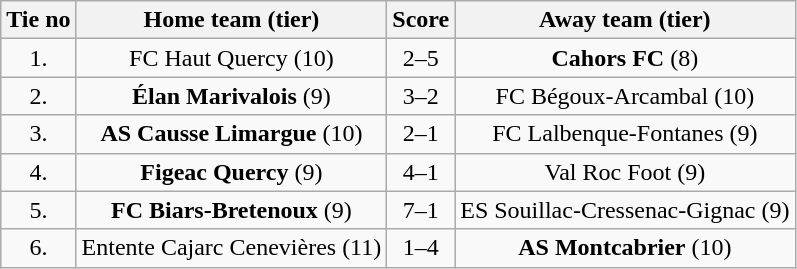<table class="wikitable" style="text-align: center">
<tr>
<th>Tie no</th>
<th>Home team (tier)</th>
<th>Score</th>
<th>Away team (tier)</th>
</tr>
<tr>
<td>1.</td>
<td>FC Haut Quercy (10)</td>
<td>2–5</td>
<td><strong>Cahors FC</strong> (8)</td>
</tr>
<tr>
<td>2.</td>
<td><strong>Élan Marivalois</strong> (9)</td>
<td>3–2</td>
<td>FC Bégoux-Arcambal (10)</td>
</tr>
<tr>
<td>3.</td>
<td><strong>AS Causse Limargue</strong> (10)</td>
<td>2–1</td>
<td>FC Lalbenque-Fontanes (9)</td>
</tr>
<tr>
<td>4.</td>
<td><strong>Figeac Quercy</strong> (9)</td>
<td>4–1</td>
<td>Val Roc Foot (9)</td>
</tr>
<tr>
<td>5.</td>
<td><strong>FC Biars-Bretenoux</strong> (9)</td>
<td>7–1</td>
<td>ES Souillac-Cressenac-Gignac (9)</td>
</tr>
<tr>
<td>6.</td>
<td>Entente Cajarc Cenevières (11)</td>
<td>1–4 </td>
<td><strong>AS Montcabrier</strong> (10)</td>
</tr>
</table>
